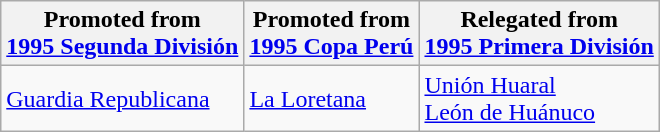<table class="wikitable">
<tr>
<th>Promoted from<br><a href='#'>1995 Segunda División</a></th>
<th>Promoted from<br><a href='#'>1995 Copa Perú</a></th>
<th>Relegated from<br><a href='#'>1995 Primera División</a></th>
</tr>
<tr>
<td> <a href='#'>Guardia Republicana</a> </td>
<td> <a href='#'>La Loretana</a> </td>
<td> <a href='#'>Unión Huaral</a> <br> <a href='#'>León de Huánuco</a> </td>
</tr>
</table>
